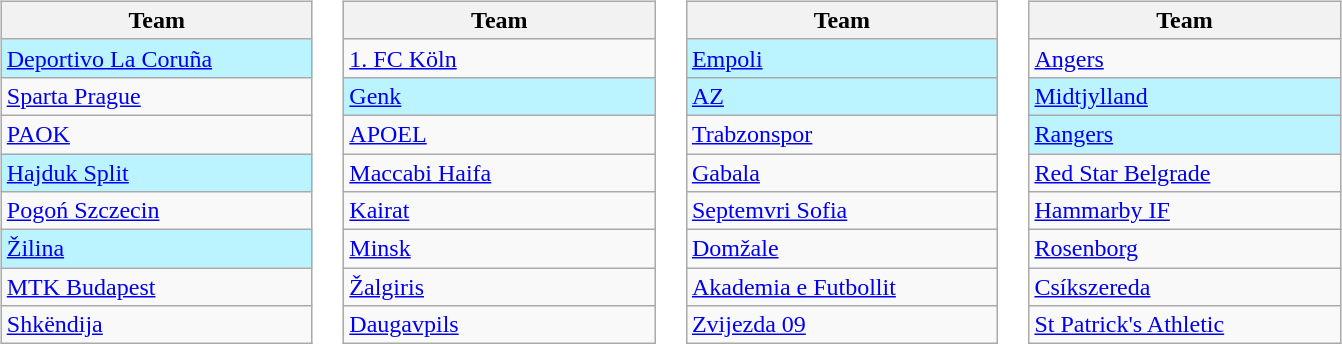<table>
<tr valign=top>
<td><br><table class="wikitable">
<tr>
<th width=200>Team</th>
</tr>
<tr bgcolor=#BBF3FF>
<td> <a href='#'>Deportivo La Coruña</a></td>
</tr>
<tr>
<td> <a href='#'>Sparta Prague</a></td>
</tr>
<tr>
<td> <a href='#'>PAOK</a></td>
</tr>
<tr bgcolor=#BBF3FF>
<td> <a href='#'>Hajduk Split</a></td>
</tr>
<tr>
<td> <a href='#'>Pogoń Szczecin</a></td>
</tr>
<tr bgcolor=#BBF3FF>
<td> <a href='#'>Žilina</a></td>
</tr>
<tr>
<td> <a href='#'>MTK Budapest</a></td>
</tr>
<tr>
<td> <a href='#'>Shkëndija</a></td>
</tr>
</table>
</td>
<td><br><table class="wikitable">
<tr>
<th width=200>Team</th>
</tr>
<tr>
<td> <a href='#'>1. FC Köln</a></td>
</tr>
<tr bgcolor=#BBF3FF>
<td> <a href='#'>Genk</a></td>
</tr>
<tr>
<td> <a href='#'>APOEL</a></td>
</tr>
<tr>
<td> <a href='#'>Maccabi Haifa</a></td>
</tr>
<tr>
<td> <a href='#'>Kairat</a></td>
</tr>
<tr>
<td> <a href='#'>Minsk</a></td>
</tr>
<tr>
<td> <a href='#'>Žalgiris</a></td>
</tr>
<tr>
<td> <a href='#'>Daugavpils</a></td>
</tr>
</table>
</td>
<td><br><table class="wikitable">
<tr>
<th width=200>Team</th>
</tr>
<tr bgcolor=#BBF3FF>
<td> <a href='#'>Empoli</a></td>
</tr>
<tr bgcolor=#BBF3FF>
<td> <a href='#'>AZ</a></td>
</tr>
<tr>
<td> <a href='#'>Trabzonspor</a></td>
</tr>
<tr>
<td> <a href='#'>Gabala</a></td>
</tr>
<tr>
<td> <a href='#'>Septemvri Sofia</a></td>
</tr>
<tr>
<td> <a href='#'>Domžale</a></td>
</tr>
<tr>
<td> <a href='#'>Akademia e Futbollit</a></td>
</tr>
<tr>
<td> <a href='#'>Zvijezda 09</a></td>
</tr>
</table>
</td>
<td><br><table class="wikitable">
<tr>
<th width=200>Team</th>
</tr>
<tr>
<td> <a href='#'>Angers</a></td>
</tr>
<tr bgcolor=#BBF3FF>
<td> <a href='#'>Midtjylland</a></td>
</tr>
<tr bgcolor=#BBF3FF>
<td> <a href='#'>Rangers</a></td>
</tr>
<tr>
<td> <a href='#'>Red Star Belgrade</a></td>
</tr>
<tr>
<td> <a href='#'>Hammarby IF</a></td>
</tr>
<tr>
<td> <a href='#'>Rosenborg</a></td>
</tr>
<tr>
<td> <a href='#'>Csíkszereda</a></td>
</tr>
<tr>
<td> <a href='#'>St Patrick's Athletic</a></td>
</tr>
</table>
</td>
</tr>
</table>
